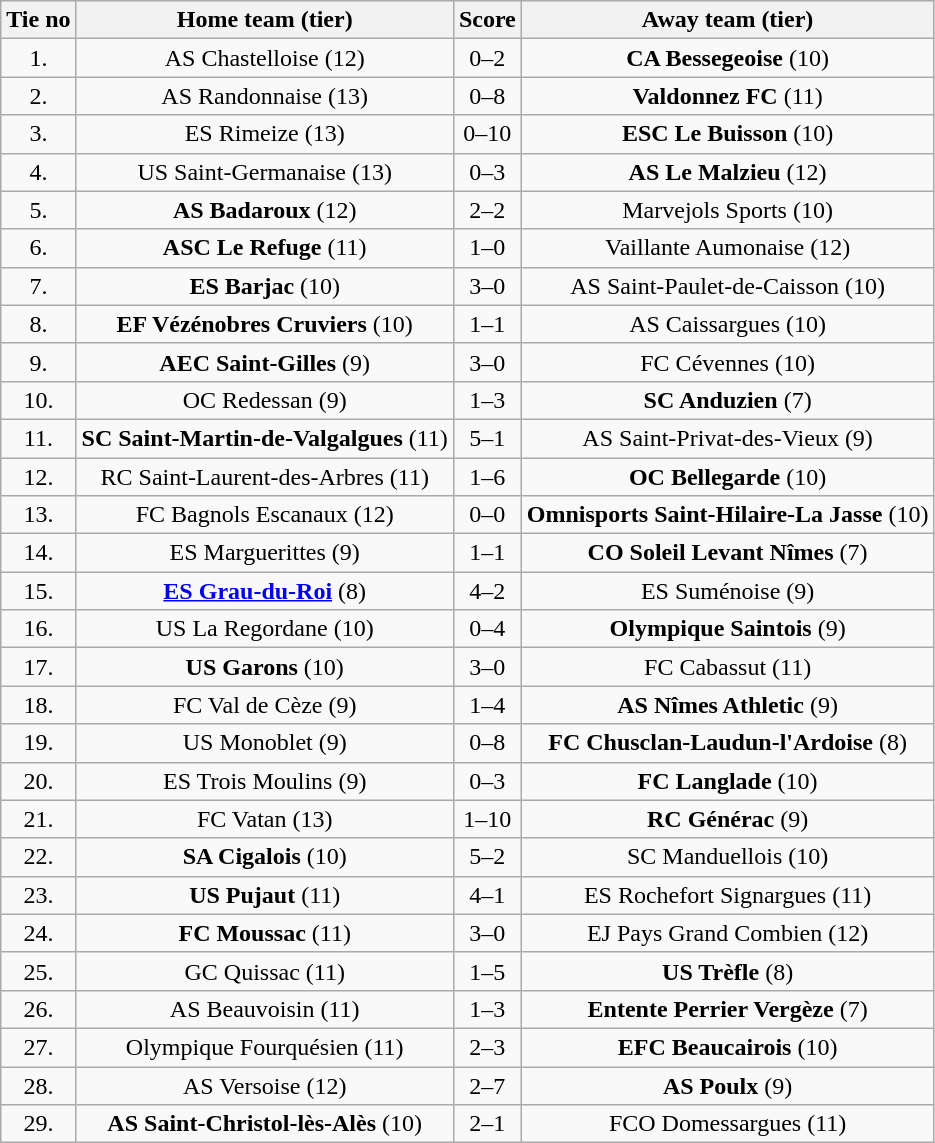<table class="wikitable" style="text-align: center">
<tr>
<th>Tie no</th>
<th>Home team (tier)</th>
<th>Score</th>
<th>Away team (tier)</th>
</tr>
<tr>
<td>1.</td>
<td>AS Chastelloise (12)</td>
<td>0–2</td>
<td><strong>CA Bessegeoise</strong> (10)</td>
</tr>
<tr>
<td>2.</td>
<td>AS Randonnaise (13)</td>
<td>0–8</td>
<td><strong>Valdonnez FC</strong> (11)</td>
</tr>
<tr>
<td>3.</td>
<td>ES Rimeize (13)</td>
<td>0–10</td>
<td><strong>ESC Le Buisson</strong> (10)</td>
</tr>
<tr>
<td>4.</td>
<td>US Saint-Germanaise (13)</td>
<td>0–3</td>
<td><strong>AS Le Malzieu</strong> (12)</td>
</tr>
<tr>
<td>5.</td>
<td><strong>AS Badaroux</strong> (12)</td>
<td>2–2 </td>
<td>Marvejols Sports (10)</td>
</tr>
<tr>
<td>6.</td>
<td><strong>ASC Le Refuge</strong> (11)</td>
<td>1–0</td>
<td>Vaillante Aumonaise (12)</td>
</tr>
<tr>
<td>7.</td>
<td><strong>ES Barjac</strong> (10)</td>
<td>3–0</td>
<td>AS Saint-Paulet-de-Caisson (10)</td>
</tr>
<tr>
<td>8.</td>
<td><strong>EF Vézénobres Cruviers</strong> (10)</td>
<td>1–1 </td>
<td>AS Caissargues (10)</td>
</tr>
<tr>
<td>9.</td>
<td><strong>AEC Saint-Gilles</strong> (9)</td>
<td>3–0</td>
<td>FC Cévennes (10)</td>
</tr>
<tr>
<td>10.</td>
<td>OC Redessan (9)</td>
<td>1–3</td>
<td><strong>SC Anduzien</strong> (7)</td>
</tr>
<tr>
<td>11.</td>
<td><strong>SC Saint-Martin-de-Valgalgues</strong> (11)</td>
<td>5–1</td>
<td>AS Saint-Privat-des-Vieux (9)</td>
</tr>
<tr>
<td>12.</td>
<td>RC Saint-Laurent-des-Arbres (11)</td>
<td>1–6</td>
<td><strong>OC Bellegarde</strong> (10)</td>
</tr>
<tr>
<td>13.</td>
<td>FC Bagnols Escanaux (12)</td>
<td>0–0 </td>
<td><strong>Omnisports Saint-Hilaire-La Jasse</strong> (10)</td>
</tr>
<tr>
<td>14.</td>
<td>ES Marguerittes (9)</td>
<td>1–1 </td>
<td><strong>CO Soleil Levant Nîmes</strong> (7)</td>
</tr>
<tr>
<td>15.</td>
<td><strong><a href='#'>ES Grau-du-Roi</a></strong> (8)</td>
<td>4–2</td>
<td>ES Suménoise (9)</td>
</tr>
<tr>
<td>16.</td>
<td>US La Regordane (10)</td>
<td>0–4</td>
<td><strong>Olympique Saintois</strong> (9)</td>
</tr>
<tr>
<td>17.</td>
<td><strong>US Garons</strong> (10)</td>
<td>3–0</td>
<td>FC Cabassut (11)</td>
</tr>
<tr>
<td>18.</td>
<td>FC Val de Cèze (9)</td>
<td>1–4</td>
<td><strong>AS Nîmes Athletic</strong> (9)</td>
</tr>
<tr>
<td>19.</td>
<td>US Monoblet (9)</td>
<td>0–8</td>
<td><strong>FC Chusclan-Laudun-l'Ardoise</strong> (8)</td>
</tr>
<tr>
<td>20.</td>
<td>ES Trois Moulins (9)</td>
<td>0–3</td>
<td><strong>FC Langlade</strong> (10)</td>
</tr>
<tr>
<td>21.</td>
<td>FC Vatan (13)</td>
<td>1–10</td>
<td><strong>RC Générac</strong> (9)</td>
</tr>
<tr>
<td>22.</td>
<td><strong>SA Cigalois</strong> (10)</td>
<td>5–2</td>
<td>SC Manduellois (10)</td>
</tr>
<tr>
<td>23.</td>
<td><strong>US Pujaut</strong> (11)</td>
<td>4–1</td>
<td>ES Rochefort Signargues (11)</td>
</tr>
<tr>
<td>24.</td>
<td><strong>FC Moussac</strong> (11)</td>
<td>3–0</td>
<td>EJ Pays Grand Combien (12)</td>
</tr>
<tr>
<td>25.</td>
<td>GC Quissac (11)</td>
<td>1–5</td>
<td><strong>US Trèfle</strong> (8)</td>
</tr>
<tr>
<td>26.</td>
<td>AS Beauvoisin (11)</td>
<td>1–3</td>
<td><strong>Entente Perrier Vergèze</strong> (7)</td>
</tr>
<tr>
<td>27.</td>
<td>Olympique Fourquésien (11)</td>
<td>2–3</td>
<td><strong>EFC Beaucairois</strong> (10)</td>
</tr>
<tr>
<td>28.</td>
<td>AS Versoise (12)</td>
<td>2–7</td>
<td><strong>AS Poulx</strong> (9)</td>
</tr>
<tr>
<td>29.</td>
<td><strong>AS Saint-Christol-lès-Alès</strong> (10)</td>
<td>2–1</td>
<td>FCO Domessargues (11)</td>
</tr>
</table>
